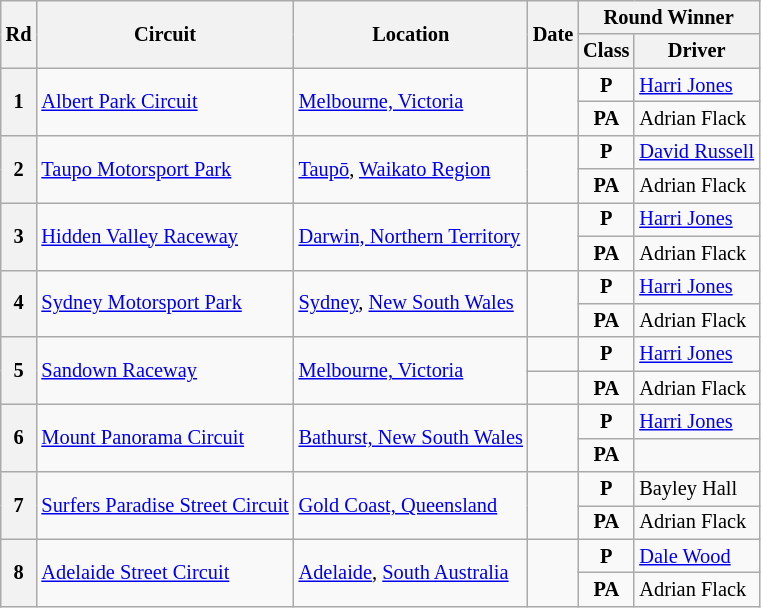<table class="wikitable" style=font-size:85%;>
<tr>
<th rowspan="2">Rd</th>
<th rowspan="2">Circuit</th>
<th rowspan="2">Location</th>
<th rowspan="2">Date</th>
<th colspan="2">Round Winner</th>
</tr>
<tr>
<th>Class</th>
<th>Driver</th>
</tr>
<tr>
<th rowspan="2">1</th>
<td rowspan="2"> <a href='#'>Albert Park Circuit</a></td>
<td rowspan="2"><a href='#'>Melbourne, Victoria</a></td>
<td rowspan="2"></td>
<td align=center><strong><span>P</span> </strong></td>
<td> <a href='#'>Harri Jones</a></td>
</tr>
<tr>
<td align=center><strong><span>PA</span> </strong></td>
<td> Adrian Flack</td>
</tr>
<tr>
<th rowspan="2">2</th>
<td rowspan="2"> <a href='#'>Taupo Motorsport Park</a></td>
<td rowspan="2"><a href='#'>Taupō</a>, <a href='#'>Waikato Region</a></td>
<td rowspan="2"></td>
<td align=center><strong><span>P</span> </strong></td>
<td> <a href='#'>David Russell</a></td>
</tr>
<tr>
<td align=center><strong><span>PA</span> </strong></td>
<td> Adrian Flack</td>
</tr>
<tr>
<th rowspan="2">3</th>
<td rowspan="2"> <a href='#'>Hidden Valley Raceway</a></td>
<td rowspan="2"><a href='#'>Darwin, Northern Territory</a></td>
<td rowspan="2"></td>
<td align=center><strong><span>P</span> </strong></td>
<td> <a href='#'>Harri Jones</a></td>
</tr>
<tr>
<td align=center><strong><span>PA</span> </strong></td>
<td> Adrian Flack</td>
</tr>
<tr>
<th rowspan="2">4</th>
<td rowspan="2"> <a href='#'>Sydney Motorsport Park</a></td>
<td rowspan="2"><a href='#'>Sydney</a>, <a href='#'>New South Wales</a></td>
<td rowspan="2"></td>
<td align=center><strong><span>P</span> </strong></td>
<td> <a href='#'>Harri Jones</a></td>
</tr>
<tr>
<td align=center><strong><span>PA</span> </strong></td>
<td> Adrian Flack</td>
</tr>
<tr>
<th rowspan="2">5</th>
<td rowspan="2"> <a href='#'>Sandown Raceway</a></td>
<td rowspan="2"><a href='#'>Melbourne, Victoria</a></td>
<td></td>
<td align="center"><strong><span>P</span> </strong></td>
<td> <a href='#'>Harri Jones</a></td>
</tr>
<tr>
<td></td>
<td align="center"><strong><span>PA</span> </strong></td>
<td> Adrian Flack</td>
</tr>
<tr>
<th rowspan="2">6</th>
<td rowspan="2"> <a href='#'>Mount Panorama Circuit</a></td>
<td rowspan="2"><a href='#'>Bathurst, New South Wales</a></td>
<td rowspan="2"></td>
<td align="center"><strong><span>P</span> </strong></td>
<td> <a href='#'>Harri Jones</a></td>
</tr>
<tr>
<td align=center><strong><span>PA</span> </strong></td>
<td></td>
</tr>
<tr>
<th rowspan="2">7</th>
<td rowspan="2"> <a href='#'>Surfers Paradise Street Circuit</a></td>
<td rowspan="2"><a href='#'>Gold Coast, Queensland</a></td>
<td rowspan="2"></td>
<td align="center"><strong><span>P</span> </strong></td>
<td> Bayley Hall</td>
</tr>
<tr>
<td align="center"><strong><span>PA</span> </strong></td>
<td> Adrian Flack</td>
</tr>
<tr>
<th rowspan="2">8</th>
<td rowspan="2"> <a href='#'>Adelaide Street Circuit</a></td>
<td rowspan="2"><a href='#'>Adelaide</a>, <a href='#'>South Australia</a></td>
<td rowspan="2"></td>
<td align="center"><strong><span>P</span> </strong></td>
<td> <a href='#'>Dale Wood</a></td>
</tr>
<tr>
<td align=center><strong><span>PA</span> </strong></td>
<td> Adrian Flack</td>
</tr>
</table>
